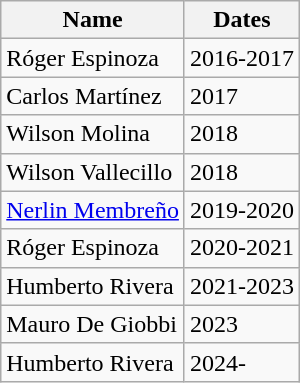<table class="wikitable">
<tr>
<th>Name</th>
<th>Dates</th>
</tr>
<tr>
<td> Róger Espinoza</td>
<td>2016-2017</td>
</tr>
<tr>
<td> Carlos Martínez</td>
<td>2017</td>
</tr>
<tr>
<td> Wilson Molina</td>
<td>2018</td>
</tr>
<tr>
<td> Wilson Vallecillo</td>
<td>2018</td>
</tr>
<tr>
<td> <a href='#'>Nerlin Membreño</a></td>
<td>2019-2020</td>
</tr>
<tr>
<td> Róger Espinoza</td>
<td>2020-2021</td>
</tr>
<tr>
<td> Humberto Rivera</td>
<td>2021-2023</td>
</tr>
<tr>
<td> Mauro De Giobbi</td>
<td>2023</td>
</tr>
<tr>
<td> Humberto Rivera</td>
<td>2024-</td>
</tr>
</table>
